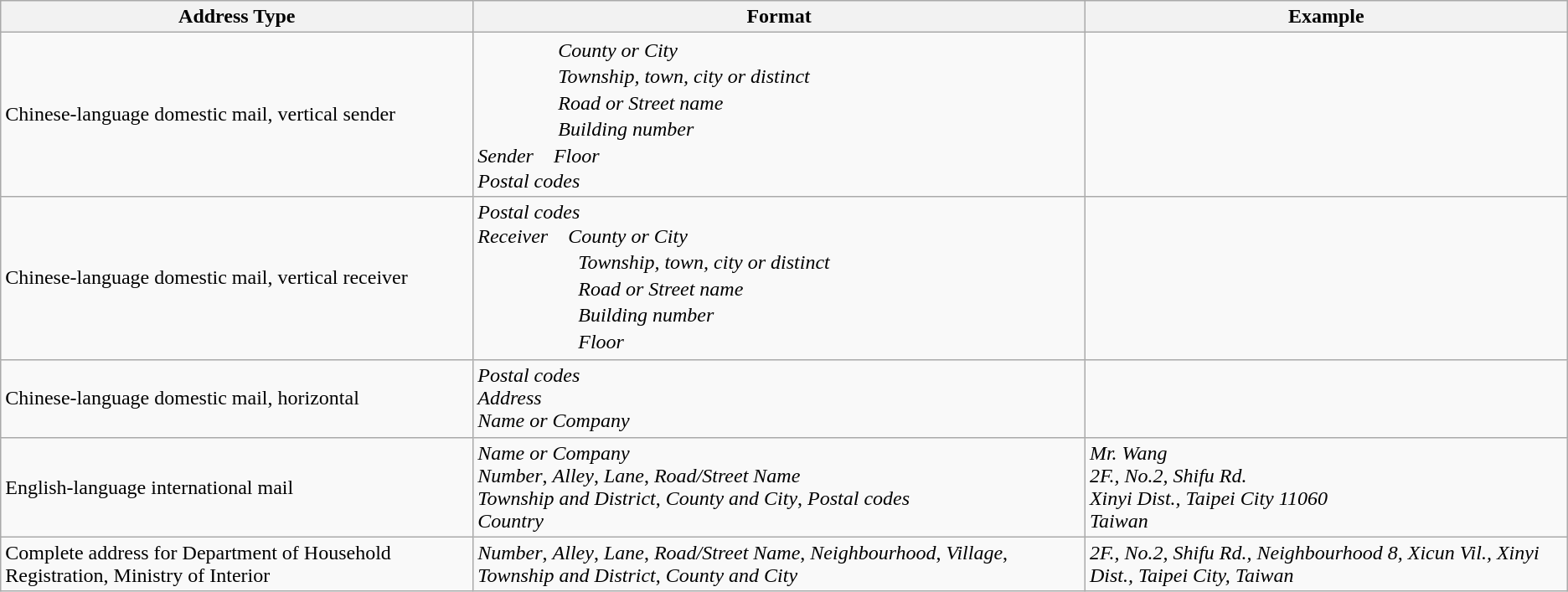<table class="wikitable">
<tr>
<th>Address Type</th>
<th>Format</th>
<th>Example</th>
</tr>
<tr>
<td>Chinese-language domestic mail, vertical sender</td>
<td><em>　　　　County or City</em><br><em>　　　　Township, town, city or distinct</em><br><em>　　　　Road or Street name</em><br><em>　　　　Building number</em><br><em>Sender　Floor</em><br><em>Postal codes</em></td>
<td>　　</td>
</tr>
<tr>
<td>Chinese-language domestic mail, vertical receiver</td>
<td><em>Postal codes</em><br><em>Receiver　County or City</em><br><em>　　　　　Township, town, city or distinct</em><br><em>　　　　　Road or Street name</em><br><em>　　　　　Building number</em><br><em>　　　　　Floor</em></td>
<td></td>
</tr>
<tr>
<td>Chinese-language domestic mail, horizontal</td>
<td><em>Postal codes</em><br><em>Address</em><br><em>Name or Company</em></td>
<td></td>
</tr>
<tr>
<td>English-language international mail</td>
<td><em>Name or Company</em><br><em>Number</em>, <em>Alley</em>, <em>Lane</em>, <em>Road/Street Name</em><br><em>Township and District</em>, <em>County and City</em>, <em>Postal codes</em><br><em>Country</em></td>
<td><em>Mr. Wang</em><br><em>2F., No.2, Shifu Rd.</em><br><em>Xinyi Dist., Taipei City 11060</em><br><em>Taiwan</em></td>
</tr>
<tr>
<td>Complete address for Department of Household Registration, Ministry of Interior</td>
<td><em>Number</em>, <em>Alley</em>, <em>Lane</em>, <em>Road/Street Name</em>, <em>Neighbourhood</em>, <em>Village</em>, <em>Township and District</em>, <em>County and City</em></td>
<td><em>2F., No.2, Shifu Rd., Neighbourhood 8, Xicun Vil., Xinyi Dist., Taipei City, Taiwan</em></td>
</tr>
</table>
